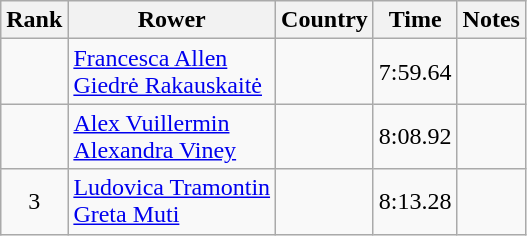<table class="wikitable" style="text-align:center">
<tr>
<th>Rank</th>
<th>Rower</th>
<th>Country</th>
<th>Time</th>
<th>Notes</th>
</tr>
<tr>
<td></td>
<td align="left"><a href='#'>Francesca Allen</a><br><a href='#'>Giedrė Rakauskaitė</a></td>
<td align="left"></td>
<td>7:59.64</td>
<td></td>
</tr>
<tr>
<td></td>
<td align="left"><a href='#'>Alex Vuillermin</a><br><a href='#'>Alexandra Viney</a></td>
<td align="left"></td>
<td>8:08.92</td>
<td></td>
</tr>
<tr>
<td>3</td>
<td align="left"><a href='#'>Ludovica Tramontin</a><br><a href='#'>Greta Muti</a></td>
<td align="left"></td>
<td>8:13.28</td>
<td></td>
</tr>
</table>
